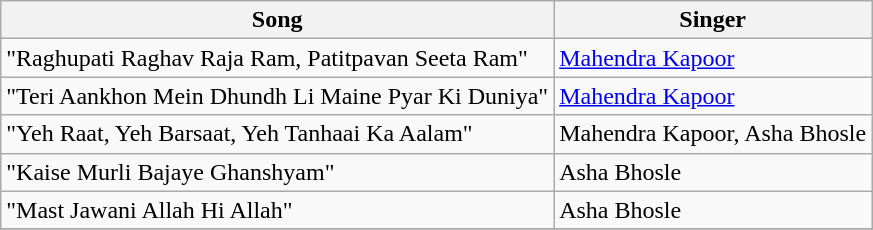<table class="wikitable">
<tr>
<th>Song</th>
<th>Singer</th>
</tr>
<tr>
<td>"Raghupati Raghav Raja Ram, Patitpavan Seeta Ram"</td>
<td><a href='#'>Mahendra Kapoor</a></td>
</tr>
<tr>
<td>"Teri Aankhon Mein Dhundh Li Maine Pyar Ki Duniya"</td>
<td><a href='#'>Mahendra Kapoor</a></td>
</tr>
<tr>
<td>"Yeh Raat, Yeh Barsaat, Yeh Tanhaai Ka Aalam"</td>
<td>Mahendra Kapoor, Asha Bhosle</td>
</tr>
<tr>
<td>"Kaise Murli Bajaye Ghanshyam"</td>
<td>Asha Bhosle</td>
</tr>
<tr>
<td>"Mast Jawani Allah Hi Allah"</td>
<td>Asha Bhosle</td>
</tr>
<tr>
</tr>
</table>
